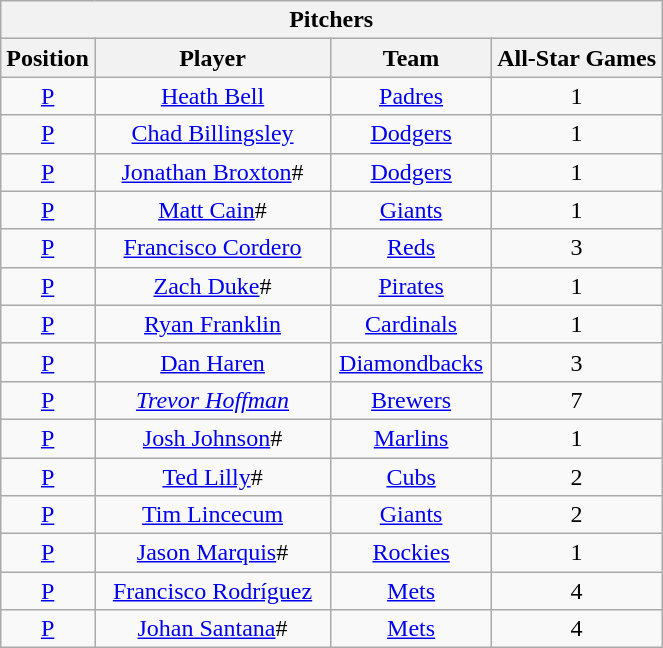<table class="wikitable" style="text-align:center;">
<tr>
<th colspan="4">Pitchers</th>
</tr>
<tr>
<th>Position</th>
<th style="width:150px;">Player</th>
<th style="width:100px;">Team</th>
<th>All-Star Games</th>
</tr>
<tr>
<td><a href='#'>P</a></td>
<td><a href='#'>Heath Bell</a></td>
<td><a href='#'>Padres</a></td>
<td>1</td>
</tr>
<tr>
<td><a href='#'>P</a></td>
<td><a href='#'>Chad Billingsley</a></td>
<td><a href='#'>Dodgers</a></td>
<td>1</td>
</tr>
<tr>
<td><a href='#'>P</a></td>
<td><a href='#'>Jonathan Broxton</a>#</td>
<td><a href='#'>Dodgers</a></td>
<td>1</td>
</tr>
<tr>
<td><a href='#'>P</a></td>
<td><a href='#'>Matt Cain</a>#</td>
<td><a href='#'>Giants</a></td>
<td>1</td>
</tr>
<tr>
<td><a href='#'>P</a></td>
<td><a href='#'>Francisco Cordero</a></td>
<td><a href='#'>Reds</a></td>
<td>3</td>
</tr>
<tr>
<td><a href='#'>P</a></td>
<td><a href='#'>Zach Duke</a>#</td>
<td><a href='#'>Pirates</a></td>
<td>1</td>
</tr>
<tr>
<td><a href='#'>P</a></td>
<td><a href='#'>Ryan Franklin</a></td>
<td><a href='#'>Cardinals</a></td>
<td>1</td>
</tr>
<tr>
<td><a href='#'>P</a></td>
<td><a href='#'>Dan Haren</a></td>
<td><a href='#'>Diamondbacks</a></td>
<td>3</td>
</tr>
<tr>
<td><a href='#'>P</a></td>
<td><em><a href='#'>Trevor Hoffman</a></em></td>
<td><a href='#'>Brewers</a></td>
<td>7</td>
</tr>
<tr>
<td><a href='#'>P</a></td>
<td><a href='#'>Josh Johnson</a>#</td>
<td><a href='#'>Marlins</a></td>
<td>1</td>
</tr>
<tr>
<td><a href='#'>P</a></td>
<td><a href='#'>Ted Lilly</a>#</td>
<td><a href='#'>Cubs</a></td>
<td>2</td>
</tr>
<tr>
<td><a href='#'>P</a></td>
<td><a href='#'>Tim Lincecum</a></td>
<td><a href='#'>Giants</a></td>
<td>2</td>
</tr>
<tr>
<td><a href='#'>P</a></td>
<td><a href='#'>Jason Marquis</a>#</td>
<td><a href='#'>Rockies</a></td>
<td>1</td>
</tr>
<tr>
<td><a href='#'>P</a></td>
<td><a href='#'>Francisco Rodríguez</a></td>
<td><a href='#'>Mets</a></td>
<td>4</td>
</tr>
<tr>
<td><a href='#'>P</a></td>
<td><a href='#'>Johan Santana</a>#</td>
<td><a href='#'>Mets</a></td>
<td>4</td>
</tr>
</table>
